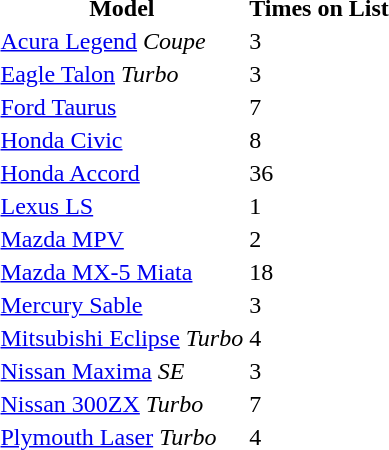<table>
<tr>
<th>Model</th>
<th>Times on List</th>
</tr>
<tr>
<td><a href='#'>Acura Legend</a> <em>Coupe</em></td>
<td>3</td>
</tr>
<tr>
<td><a href='#'>Eagle Talon</a> <em>Turbo</em></td>
<td>3</td>
</tr>
<tr>
<td><a href='#'>Ford Taurus</a></td>
<td>7</td>
</tr>
<tr>
<td><a href='#'>Honda Civic</a></td>
<td>8</td>
</tr>
<tr>
<td><a href='#'>Honda Accord</a></td>
<td>36</td>
</tr>
<tr>
<td><a href='#'>Lexus LS</a></td>
<td>1</td>
</tr>
<tr>
<td><a href='#'>Mazda MPV</a></td>
<td>2</td>
</tr>
<tr>
<td><a href='#'>Mazda MX-5 Miata</a></td>
<td>18</td>
</tr>
<tr>
<td><a href='#'>Mercury Sable</a></td>
<td>3</td>
</tr>
<tr>
<td><a href='#'>Mitsubishi Eclipse</a> <em>Turbo</em></td>
<td>4</td>
</tr>
<tr>
<td><a href='#'>Nissan Maxima</a> <em>SE</em></td>
<td>3</td>
</tr>
<tr>
<td><a href='#'>Nissan 300ZX</a> <em>Turbo</em></td>
<td>7</td>
</tr>
<tr>
<td><a href='#'>Plymouth Laser</a> <em>Turbo</em></td>
<td>4</td>
</tr>
</table>
